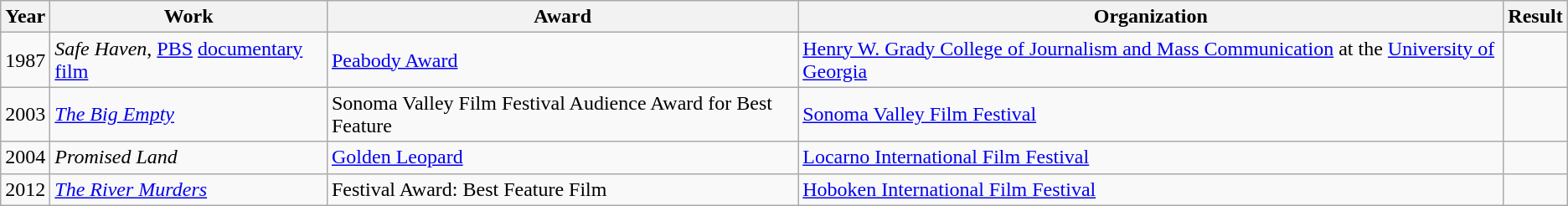<table class="wikitable">
<tr>
<th>Year</th>
<th>Work</th>
<th>Award</th>
<th>Organization</th>
<th>Result</th>
</tr>
<tr>
<td>1987</td>
<td><em>Safe Haven</em>, <a href='#'>PBS</a> <a href='#'>documentary film</a></td>
<td><a href='#'>Peabody Award</a></td>
<td><a href='#'>Henry W. Grady College of Journalism and Mass Communication</a> at the <a href='#'>University of Georgia</a></td>
<td></td>
</tr>
<tr>
<td>2003</td>
<td><em><a href='#'>The Big Empty</a></em></td>
<td>Sonoma Valley Film Festival Audience Award for Best Feature</td>
<td><a href='#'>Sonoma Valley Film Festival</a></td>
<td></td>
</tr>
<tr>
<td>2004</td>
<td><em>Promised Land</em></td>
<td><a href='#'>Golden Leopard</a></td>
<td><a href='#'>Locarno International Film Festival</a></td>
<td></td>
</tr>
<tr>
<td>2012</td>
<td><em><a href='#'>The River Murders</a></em></td>
<td>Festival Award: Best Feature Film</td>
<td><a href='#'>Hoboken International Film Festival</a></td>
<td></td>
</tr>
</table>
